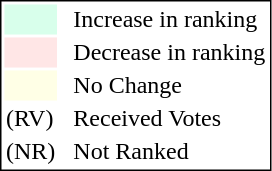<table style="border:1px solid black;">
<tr>
<td style="background:#D8FFEB; width:20px;"></td>
<td> </td>
<td>Increase in ranking</td>
</tr>
<tr>
<td style="background:#FFE6E6; width:20px;"></td>
<td> </td>
<td>Decrease in ranking</td>
</tr>
<tr>
<td style="background:#FFFFE6; width:20px;"></td>
<td> </td>
<td>No Change</td>
</tr>
<tr>
<td>(RV)</td>
<td> </td>
<td>Received Votes</td>
</tr>
<tr>
<td>(NR)</td>
<td> </td>
<td>Not Ranked</td>
</tr>
</table>
